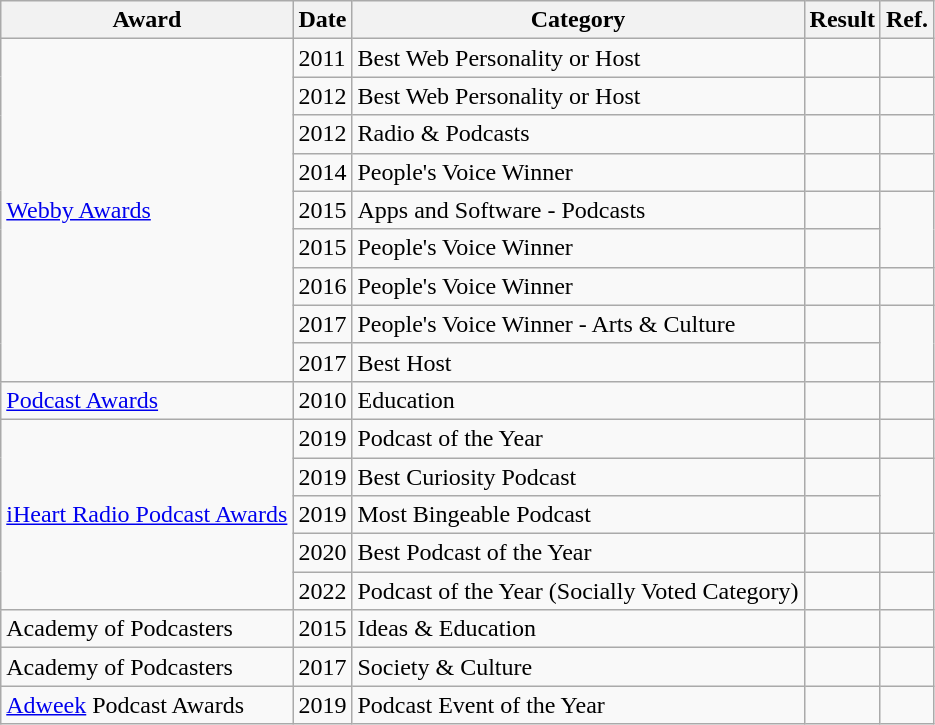<table class="wikitable sortable">
<tr>
<th>Award</th>
<th>Date</th>
<th>Category</th>
<th>Result</th>
<th>Ref.</th>
</tr>
<tr>
<td rowspan="9"><a href='#'>Webby Awards</a></td>
<td>2011</td>
<td>Best Web Personality or Host</td>
<td></td>
<td></td>
</tr>
<tr>
<td>2012</td>
<td>Best Web Personality or Host</td>
<td></td>
<td></td>
</tr>
<tr>
<td>2012</td>
<td>Radio & Podcasts</td>
<td></td>
<td></td>
</tr>
<tr>
<td>2014</td>
<td>People's Voice Winner</td>
<td></td>
<td></td>
</tr>
<tr>
<td>2015</td>
<td>Apps and Software - Podcasts</td>
<td></td>
<td rowspan="2"></td>
</tr>
<tr>
<td>2015</td>
<td>People's Voice Winner</td>
<td></td>
</tr>
<tr>
<td>2016</td>
<td>People's Voice Winner</td>
<td></td>
<td></td>
</tr>
<tr>
<td>2017</td>
<td>People's Voice Winner - Arts & Culture</td>
<td></td>
<td rowspan="2"></td>
</tr>
<tr>
<td>2017</td>
<td>Best Host</td>
<td></td>
</tr>
<tr>
<td><a href='#'>Podcast Awards</a></td>
<td>2010</td>
<td>Education</td>
<td></td>
<td></td>
</tr>
<tr>
<td rowspan="5"><a href='#'>iHeart Radio Podcast Awards</a></td>
<td>2019</td>
<td>Podcast of the Year</td>
<td></td>
<td></td>
</tr>
<tr>
<td>2019</td>
<td>Best Curiosity Podcast</td>
<td></td>
<td rowspan="2"></td>
</tr>
<tr>
<td>2019</td>
<td>Most Bingeable Podcast</td>
<td></td>
</tr>
<tr>
<td>2020</td>
<td>Best Podcast of the Year</td>
<td></td>
<td></td>
</tr>
<tr>
<td>2022</td>
<td>Podcast of the Year (Socially Voted Category)</td>
<td></td>
<td></td>
</tr>
<tr>
<td>Academy of Podcasters</td>
<td>2015</td>
<td>Ideas & Education</td>
<td></td>
<td></td>
</tr>
<tr>
<td>Academy of Podcasters</td>
<td>2017</td>
<td>Society & Culture</td>
<td></td>
<td></td>
</tr>
<tr>
<td><a href='#'>Adweek</a> Podcast Awards</td>
<td>2019</td>
<td>Podcast Event of the Year</td>
<td></td>
<td></td>
</tr>
</table>
